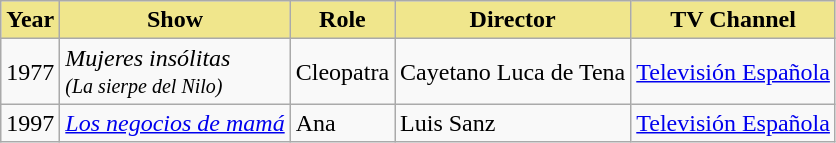<table class="wikitable">
<tr>
<td style="background:Khaki; color:black" align=center><strong>Year</strong></td>
<td style="background:Khaki; color:black" align=center><strong>Show</strong></td>
<td style="background:Khaki; color:black" align=center><strong>Role</strong></td>
<td style="background:Khaki; color:black" align=center><strong>Director</strong></td>
<td style="background:Khaki; color:black" align=center><strong>TV Channel</strong></td>
</tr>
<tr>
<td>1977</td>
<td><em>Mujeres insólitas</em> <em> <br> <small>(La sierpe del Nilo)</small></em></td>
<td>Cleopatra</td>
<td>Cayetano Luca de Tena</td>
<td><a href='#'>Televisión Española</a></td>
</tr>
<tr>
<td>1997</td>
<td><em><a href='#'>Los negocios de mamá</a></em></td>
<td>Ana</td>
<td>Luis Sanz</td>
<td><a href='#'>Televisión Española</a></td>
</tr>
</table>
